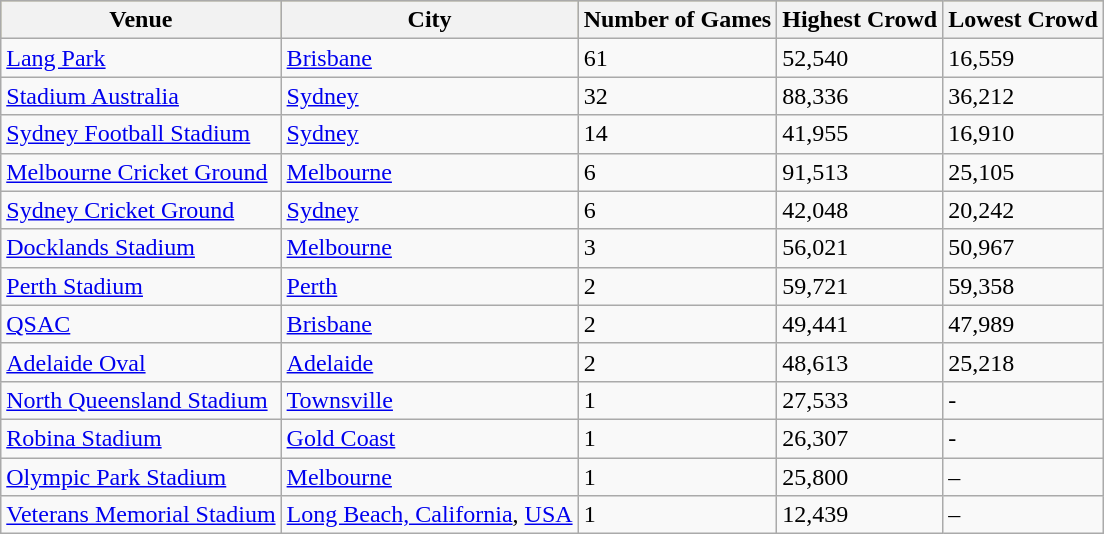<table class="wikitable">
<tr style="background:#bdb76b;">
<th>Venue</th>
<th>City</th>
<th>Number of Games</th>
<th>Highest Crowd</th>
<th>Lowest Crowd</th>
</tr>
<tr>
<td><a href='#'>Lang Park</a></td>
<td><a href='#'>Brisbane</a></td>
<td>61</td>
<td>52,540</td>
<td>16,559</td>
</tr>
<tr>
<td><a href='#'>Stadium Australia</a></td>
<td><a href='#'>Sydney</a></td>
<td>32</td>
<td>88,336</td>
<td>36,212</td>
</tr>
<tr>
<td><a href='#'>Sydney Football Stadium</a></td>
<td><a href='#'>Sydney</a></td>
<td>14</td>
<td>41,955</td>
<td>16,910</td>
</tr>
<tr>
<td><a href='#'>Melbourne Cricket Ground</a></td>
<td><a href='#'>Melbourne</a></td>
<td>6</td>
<td>91,513</td>
<td>25,105</td>
</tr>
<tr>
<td><a href='#'>Sydney Cricket Ground</a></td>
<td><a href='#'>Sydney</a></td>
<td>6</td>
<td>42,048</td>
<td>20,242</td>
</tr>
<tr>
<td><a href='#'>Docklands Stadium</a></td>
<td><a href='#'>Melbourne</a></td>
<td>3</td>
<td>56,021</td>
<td>50,967</td>
</tr>
<tr>
<td><a href='#'>Perth Stadium</a></td>
<td><a href='#'>Perth</a></td>
<td>2</td>
<td>59,721</td>
<td>59,358</td>
</tr>
<tr>
<td><a href='#'>QSAC</a></td>
<td><a href='#'>Brisbane</a></td>
<td>2</td>
<td>49,441</td>
<td>47,989</td>
</tr>
<tr>
<td><a href='#'>Adelaide Oval</a></td>
<td><a href='#'>Adelaide</a></td>
<td>2</td>
<td>48,613</td>
<td>25,218</td>
</tr>
<tr>
<td><a href='#'>North Queensland Stadium</a></td>
<td><a href='#'>Townsville</a></td>
<td>1</td>
<td>27,533</td>
<td>-</td>
</tr>
<tr>
<td><a href='#'>Robina Stadium</a></td>
<td><a href='#'>Gold Coast</a></td>
<td>1</td>
<td>26,307</td>
<td>-</td>
</tr>
<tr>
<td><a href='#'>Olympic Park Stadium</a></td>
<td><a href='#'>Melbourne</a></td>
<td>1</td>
<td>25,800</td>
<td>–</td>
</tr>
<tr>
<td><a href='#'>Veterans Memorial Stadium</a></td>
<td><a href='#'>Long Beach, California</a>, <a href='#'>USA</a></td>
<td>1</td>
<td>12,439</td>
<td>–</td>
</tr>
</table>
